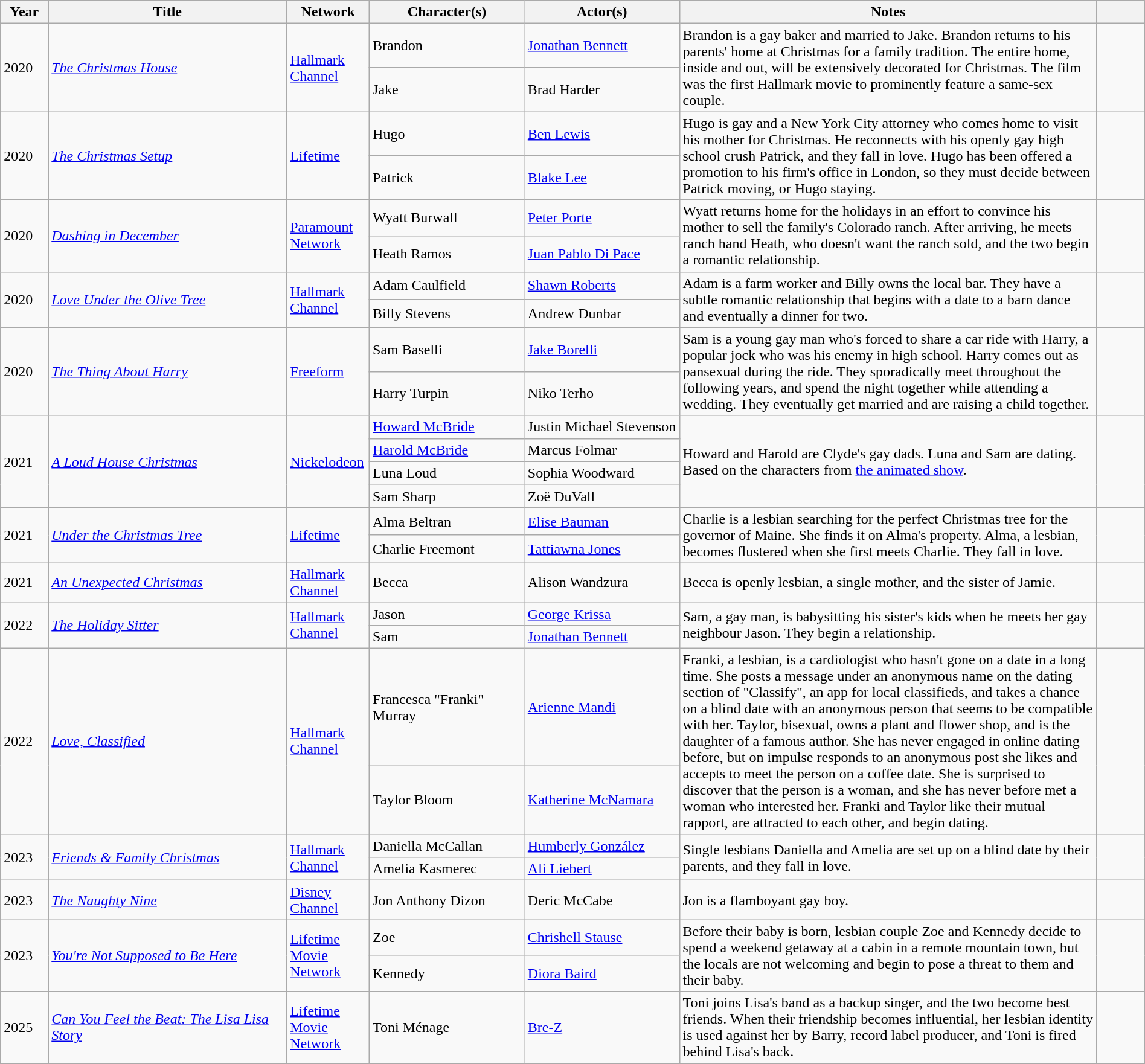<table class="wikitable sortable" style="width: 100%">
<tr>
<th style="width:4%;">Year</th>
<th style="width:20%;">Title</th>
<th style="width:4%;">Network</th>
<th style="width:13%;">Character(s)</th>
<th style="width:13%;">Actor(s)</th>
<th style="width:35%;">Notes</th>
<th style="width:4%;" class="unsortable"></th>
</tr>
<tr>
<td rowspan="2">2020</td>
<td rowspan="2"><em><a href='#'>The Christmas House</a></em></td>
<td rowspan="2"><a href='#'>Hallmark Channel</a></td>
<td>Brandon</td>
<td><a href='#'>Jonathan Bennett</a></td>
<td rowspan="2">Brandon is a gay baker and married to Jake. Brandon returns to his parents' home at Christmas for a family tradition. The entire home, inside and out, will be extensively decorated for Christmas. The film was the first Hallmark movie to prominently feature a same-sex couple.</td>
<td rowspan="2"></td>
</tr>
<tr>
<td>Jake</td>
<td>Brad Harder</td>
</tr>
<tr>
<td rowspan="2">2020</td>
<td rowspan="2"><em><a href='#'>The Christmas Setup</a></em></td>
<td rowspan="2"><a href='#'>Lifetime</a></td>
<td>Hugo</td>
<td><a href='#'>Ben Lewis</a></td>
<td rowspan="2">Hugo is gay and a New York City attorney who comes home to visit his mother for Christmas. He reconnects with his openly gay high school crush Patrick, and they fall in love. Hugo has been offered a promotion to his firm's office in London, so they must decide between Patrick moving, or Hugo staying.</td>
<td rowspan="2"></td>
</tr>
<tr>
<td>Patrick</td>
<td><a href='#'>Blake Lee</a></td>
</tr>
<tr>
<td rowspan="2">2020</td>
<td rowspan="2"><em><a href='#'>Dashing in December</a></em></td>
<td rowspan="2"><a href='#'>Paramount Network</a></td>
<td>Wyatt Burwall</td>
<td><a href='#'>Peter Porte</a></td>
<td rowspan="2">Wyatt returns home for the holidays in an effort to convince his mother to sell the family's Colorado ranch. After arriving, he meets ranch hand Heath, who doesn't want the ranch sold, and the two begin a romantic relationship.</td>
<td rowspan="2"></td>
</tr>
<tr>
<td>Heath Ramos</td>
<td><a href='#'>Juan Pablo Di Pace</a></td>
</tr>
<tr>
<td rowspan="2">2020</td>
<td rowspan="2"><em><a href='#'>Love Under the Olive Tree</a></em></td>
<td rowspan="2"><a href='#'>Hallmark Channel</a></td>
<td>Adam Caulfield</td>
<td><a href='#'>Shawn Roberts</a></td>
<td rowspan="2">Adam is a farm worker and Billy owns the local bar. They have a subtle romantic relationship that begins with a date to a barn dance and eventually a dinner for two.</td>
<td rowspan="2"></td>
</tr>
<tr>
<td>Billy Stevens</td>
<td>Andrew Dunbar</td>
</tr>
<tr>
<td rowspan="2">2020</td>
<td rowspan="2"><em><a href='#'>The Thing About Harry</a></em></td>
<td rowspan="2"><a href='#'>Freeform</a></td>
<td>Sam Baselli</td>
<td><a href='#'>Jake Borelli</a></td>
<td rowspan="2">Sam is a young gay man who's forced to share a car ride with Harry, a popular jock who was his enemy in high school. Harry comes out as pansexual during the ride. They sporadically meet throughout the following years, and spend the night together while attending a wedding. They eventually get married and are raising a child together.</td>
<td rowspan="2"></td>
</tr>
<tr>
<td>Harry Turpin</td>
<td>Niko Terho</td>
</tr>
<tr>
<td rowspan="4">2021</td>
<td rowspan="4"><em><a href='#'>A Loud House Christmas</a></em></td>
<td rowspan="4"><a href='#'>Nickelodeon</a></td>
<td><a href='#'>Howard McBride</a></td>
<td>Justin Michael Stevenson</td>
<td rowspan="4">Howard and Harold are Clyde's gay dads. Luna and Sam are dating. Based on the characters from <a href='#'>the animated show</a>.</td>
<td rowspan="4"></td>
</tr>
<tr>
<td><a href='#'>Harold McBride</a></td>
<td>Marcus Folmar</td>
</tr>
<tr>
<td>Luna Loud</td>
<td>Sophia Woodward</td>
</tr>
<tr>
<td>Sam Sharp</td>
<td>Zoë DuVall</td>
</tr>
<tr>
<td rowspan="2">2021</td>
<td rowspan="2"><em><a href='#'>Under the Christmas Tree</a></em></td>
<td rowspan="2"><a href='#'>Lifetime</a></td>
<td>Alma Beltran</td>
<td><a href='#'>Elise Bauman</a></td>
<td rowspan="2">Charlie is a lesbian searching for the perfect Christmas tree for the governor of Maine. She finds it on Alma's property. Alma, a lesbian, becomes flustered when she first meets Charlie. They fall in love.</td>
<td rowspan="2"></td>
</tr>
<tr>
<td>Charlie Freemont</td>
<td><a href='#'>Tattiawna Jones</a></td>
</tr>
<tr>
<td>2021</td>
<td><em><a href='#'>An Unexpected Christmas</a></em></td>
<td><a href='#'>Hallmark Channel</a></td>
<td>Becca</td>
<td>Alison Wandzura</td>
<td>Becca is openly lesbian, a single mother, and the sister of Jamie.</td>
<td></td>
</tr>
<tr>
<td rowspan="2">2022</td>
<td rowspan="2"><em><a href='#'>The Holiday Sitter</a></em></td>
<td rowspan="2"><a href='#'>Hallmark Channel</a></td>
<td>Jason</td>
<td><a href='#'>George Krissa</a></td>
<td rowspan="2">Sam, a gay man, is babysitting his sister's kids when he meets her gay neighbour Jason. They begin a relationship.</td>
<td rowspan="2"></td>
</tr>
<tr>
<td>Sam</td>
<td><a href='#'>Jonathan Bennett</a></td>
</tr>
<tr>
<td rowspan="2">2022</td>
<td rowspan="2"><em><a href='#'>Love, Classified</a></em></td>
<td rowspan="2"><a href='#'>Hallmark Channel</a></td>
<td>Francesca "Franki" Murray</td>
<td><a href='#'>Arienne Mandi</a></td>
<td rowspan="2">Franki, a lesbian, is a cardiologist who hasn't gone on a date in a long time. She posts a message under an anonymous name on the dating section of "Classify", an app for local classifieds, and takes a chance on a blind date with an anonymous person that seems to be compatible with her.  Taylor, bisexual, owns a plant and flower shop, and is the daughter of a famous author. She has never engaged in online dating before, but on impulse responds to an anonymous post she likes and accepts to meet the person on a coffee date. She is surprised to discover that the person is a woman, and she has never before met a woman who interested her. Franki and Taylor like their mutual rapport, are attracted to each other, and begin dating.</td>
<td rowspan="2"></td>
</tr>
<tr>
<td>Taylor Bloom</td>
<td><a href='#'>Katherine McNamara</a></td>
</tr>
<tr>
<td rowspan="2">2023</td>
<td rowspan="2"><em><a href='#'>Friends & Family Christmas</a></em></td>
<td rowspan="2"><a href='#'>Hallmark Channel</a></td>
<td>Daniella McCallan</td>
<td><a href='#'>Humberly González</a></td>
<td rowspan="2">Single lesbians Daniella and Amelia are set up on a blind date by their parents, and they fall in love.</td>
<td rowspan="2"></td>
</tr>
<tr>
<td>Amelia Kasmerec</td>
<td><a href='#'>Ali Liebert</a></td>
</tr>
<tr>
<td>2023</td>
<td><em><a href='#'>The Naughty Nine</a></em></td>
<td><a href='#'>Disney Channel</a></td>
<td>Jon Anthony Dizon</td>
<td>Deric McCabe</td>
<td>Jon is a flamboyant gay boy.</td>
<td></td>
</tr>
<tr>
<td rowspan="2">2023</td>
<td rowspan="2"><em><a href='#'>You're Not Supposed to Be Here</a></em></td>
<td rowspan="2"><a href='#'>Lifetime Movie Network</a></td>
<td>Zoe</td>
<td><a href='#'>Chrishell Stause</a></td>
<td rowspan="2">Before their baby is born, lesbian couple Zoe and Kennedy decide to spend a weekend getaway at a cabin in a remote mountain town, but the locals are not welcoming and begin to pose a threat to them and their baby.</td>
<td rowspan="2"></td>
</tr>
<tr>
<td>Kennedy</td>
<td><a href='#'>Diora Baird</a></td>
</tr>
<tr>
<td>2025</td>
<td><em><a href='#'>Can You Feel the Beat: The Lisa Lisa Story</a></em></td>
<td><a href='#'>Lifetime Movie Network</a></td>
<td>Toni Ménage</td>
<td><a href='#'>Bre-Z</a></td>
<td>Toni joins Lisa's band as a backup singer, and the two become best friends. When their friendship becomes influential, her lesbian identity is used against her by Barry, record label producer, and Toni is fired behind Lisa's back.</td>
<td></td>
</tr>
<tr>
</tr>
</table>
